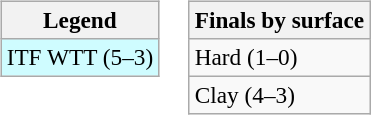<table>
<tr valign=top>
<td><br><table class="wikitable" style=font-size:97%>
<tr>
<th>Legend</th>
</tr>
<tr style="background:#cffcff;">
<td>ITF WTT (5–3)</td>
</tr>
</table>
</td>
<td><br><table class="wikitable" style=font-size:97%>
<tr>
<th>Finals by surface</th>
</tr>
<tr>
<td>Hard (1–0)</td>
</tr>
<tr>
<td>Clay (4–3)</td>
</tr>
</table>
</td>
</tr>
</table>
